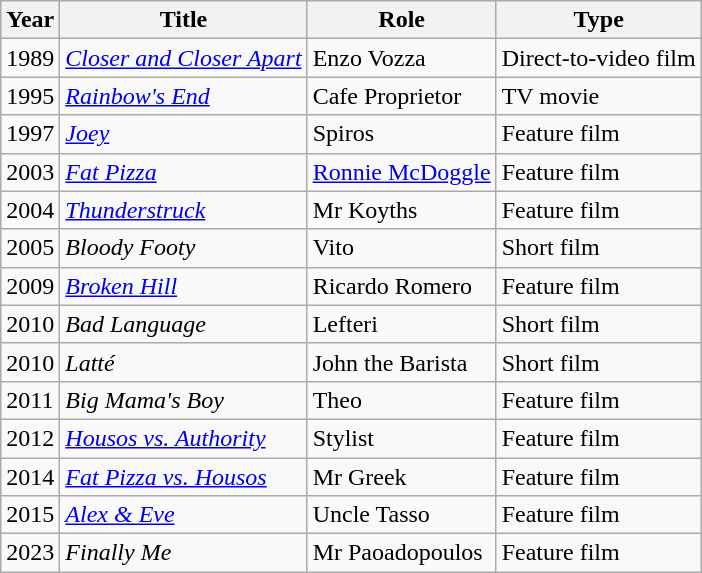<table class="wikitable">
<tr>
<th>Year</th>
<th>Title</th>
<th>Role</th>
<th>Type</th>
</tr>
<tr>
<td>1989</td>
<td><em><a href='#'>Closer and Closer Apart</a></em></td>
<td>Enzo Vozza</td>
<td>Direct-to-video film</td>
</tr>
<tr>
<td>1995</td>
<td><em><a href='#'> Rainbow's End</a></em></td>
<td>Cafe Proprietor</td>
<td>TV movie</td>
</tr>
<tr>
<td>1997</td>
<td><em><a href='#'>Joey</a></em></td>
<td>Spiros</td>
<td>Feature film</td>
</tr>
<tr>
<td>2003</td>
<td><em><a href='#'>Fat Pizza</a></em></td>
<td><a href='#'>Ronnie McDoggle</a></td>
<td>Feature film</td>
</tr>
<tr>
<td>2004</td>
<td><em><a href='#'>Thunderstruck</a></em></td>
<td>Mr Koyths</td>
<td>Feature film</td>
</tr>
<tr>
<td>2005</td>
<td><em>Bloody Footy</em></td>
<td>Vito</td>
<td>Short film</td>
</tr>
<tr>
<td>2009</td>
<td><em><a href='#'>Broken Hill</a></em></td>
<td>Ricardo Romero</td>
<td>Feature film</td>
</tr>
<tr>
<td>2010</td>
<td><em>Bad Language</em></td>
<td>Lefteri</td>
<td>Short film</td>
</tr>
<tr>
<td>2010</td>
<td><em>Latté</em></td>
<td>John the Barista</td>
<td>Short film</td>
</tr>
<tr>
<td>2011</td>
<td><em>Big Mama's Boy</em></td>
<td>Theo</td>
<td>Feature film</td>
</tr>
<tr>
<td>2012</td>
<td><em><a href='#'>Housos vs. Authority</a></em></td>
<td>Stylist</td>
<td>Feature film</td>
</tr>
<tr>
<td>2014</td>
<td><em><a href='#'>Fat Pizza vs. Housos</a></em></td>
<td>Mr Greek</td>
<td>Feature film</td>
</tr>
<tr>
<td>2015</td>
<td><em><a href='#'>Alex & Eve</a></em></td>
<td>Uncle Tasso</td>
<td>Feature film</td>
</tr>
<tr>
<td>2023</td>
<td><em>Finally Me</em></td>
<td>Mr Paoadopoulos</td>
<td>Feature film</td>
</tr>
</table>
